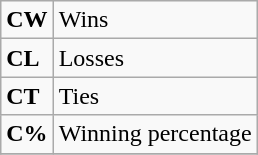<table class="wikitable">
<tr>
<td><strong>CW</strong></td>
<td>Wins</td>
</tr>
<tr>
<td><strong>CL</strong></td>
<td>Losses</td>
</tr>
<tr>
<td><strong>CT</strong></td>
<td>Ties</td>
</tr>
<tr>
<td><strong>C%</strong></td>
<td>Winning percentage</td>
</tr>
<tr>
</tr>
</table>
